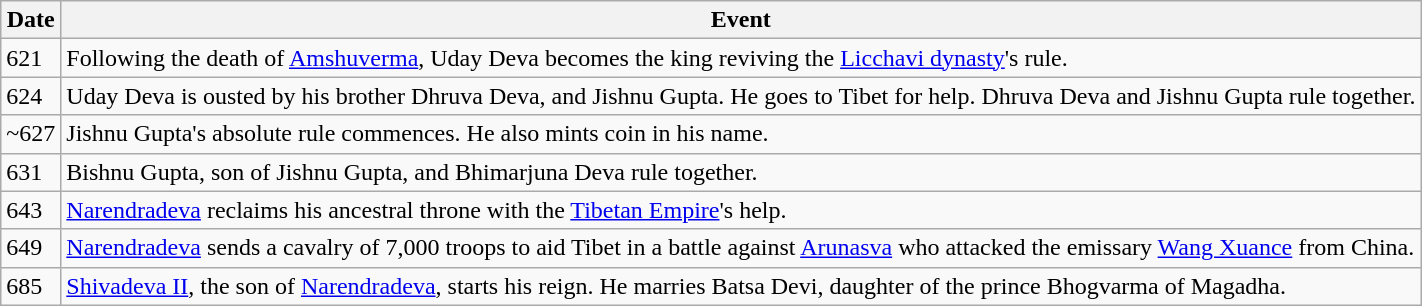<table class="wikitable">
<tr>
<th>Date</th>
<th>Event</th>
</tr>
<tr>
<td>621</td>
<td>Following the death of <a href='#'>Amshuverma</a>, Uday Deva becomes the king reviving the <a href='#'>Licchavi dynasty</a>'s rule.</td>
</tr>
<tr>
<td>624</td>
<td>Uday Deva is ousted by his brother Dhruva Deva, and Jishnu Gupta. He goes to Tibet for help. Dhruva Deva and Jishnu Gupta rule together.</td>
</tr>
<tr>
<td>~627</td>
<td>Jishnu Gupta's absolute rule commences. He also mints coin in his name.</td>
</tr>
<tr>
<td>631</td>
<td>Bishnu Gupta, son of Jishnu Gupta, and Bhimarjuna Deva rule together.</td>
</tr>
<tr>
<td>643</td>
<td><a href='#'>Narendradeva</a> reclaims his ancestral throne with the <a href='#'>Tibetan Empire</a>'s help.</td>
</tr>
<tr>
<td>649</td>
<td><a href='#'>Narendradeva</a> sends a cavalry of 7,000 troops to aid Tibet in a battle against <a href='#'>Arunasva</a> who attacked the emissary <a href='#'>Wang Xuance</a> from China.</td>
</tr>
<tr>
<td>685</td>
<td><a href='#'>Shivadeva II</a>, the son of <a href='#'>Narendradeva</a>, starts his reign. He marries Batsa Devi, daughter of the prince Bhogvarma of Magadha.</td>
</tr>
</table>
